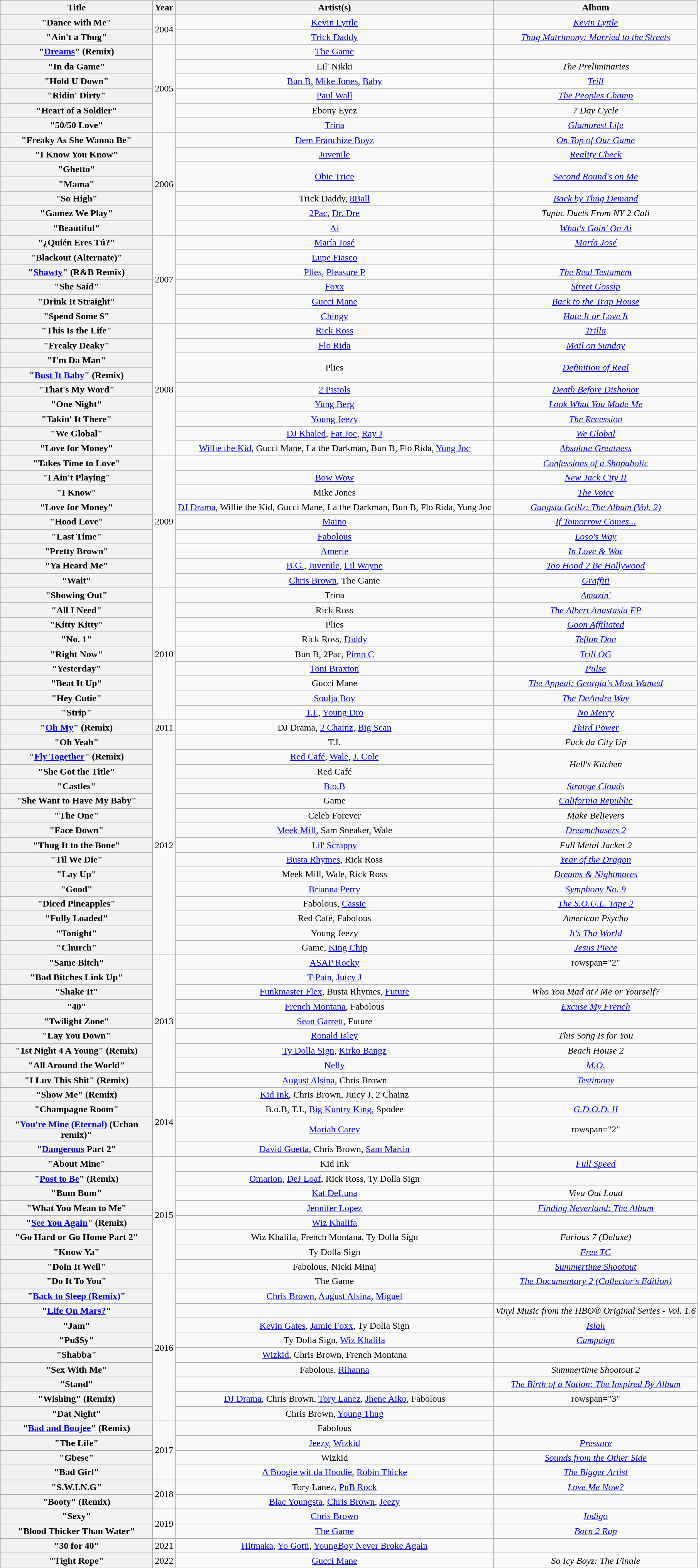<table class="wikitable plainrowheaders" style="text-align:center;">
<tr>
<th scope="col" style="width:16em;">Title</th>
<th scope="col">Year</th>
<th scope="col">Artist(s)</th>
<th scope="col">Album</th>
</tr>
<tr>
<th scope="row">"Dance with Me"</th>
<td rowspan="2">2004</td>
<td><a href='#'>Kevin Lyttle</a></td>
<td><em><a href='#'>Kevin Lyttle</a></em></td>
</tr>
<tr>
<th scope="row">"Ain't a Thug"</th>
<td><a href='#'>Trick Daddy</a></td>
<td><em><a href='#'>Thug Matrimony: Married to the Streets</a></em></td>
</tr>
<tr>
<th scope="row">"<a href='#'>Dreams</a>" (Remix)</th>
<td rowspan="6">2005</td>
<td><a href='#'>The Game</a></td>
<td></td>
</tr>
<tr>
<th scope="row">"In da Game"</th>
<td>Lil' Nikki</td>
<td><em>The Preliminaries</em></td>
</tr>
<tr>
<th scope="row">"Hold U Down"</th>
<td><a href='#'>Bun B</a>, <a href='#'>Mike Jones</a>, <a href='#'>Baby</a></td>
<td><em><a href='#'>Trill</a></em></td>
</tr>
<tr>
<th scope="row">"Ridin' Dirty"</th>
<td><a href='#'>Paul Wall</a></td>
<td><em><a href='#'>The Peoples Champ</a></em></td>
</tr>
<tr>
<th scope="row">"Heart of a Soldier"</th>
<td>Ebony Eyez</td>
<td><em>7 Day Cycle</em></td>
</tr>
<tr>
<th scope="row">"50/50 Love"</th>
<td><a href='#'>Trina</a></td>
<td><em><a href='#'>Glamorest Life</a></em></td>
</tr>
<tr>
<th scope="row">"Freaky As She Wanna Be"</th>
<td rowspan="7">2006</td>
<td><a href='#'>Dem Franchize Boyz</a></td>
<td><em><a href='#'>On Top of Our Game</a></em></td>
</tr>
<tr>
<th scope="row">"I Know You Know"</th>
<td><a href='#'>Juvenile</a></td>
<td><em><a href='#'>Reality Check</a></em></td>
</tr>
<tr>
<th scope="row">"Ghetto"</th>
<td rowspan="2"><a href='#'>Obie Trice</a></td>
<td rowspan="2"><em><a href='#'>Second Round's on Me</a></em></td>
</tr>
<tr>
<th scope="row">"Mama"</th>
</tr>
<tr>
<th scope="row">"So High"</th>
<td>Trick Daddy, <a href='#'>8Ball</a></td>
<td><em><a href='#'>Back by Thug Demand</a></em></td>
</tr>
<tr>
<th scope="row">"Gamez We Play"</th>
<td><a href='#'>2Pac</a>, <a href='#'>Dr. Dre</a></td>
<td><em>Tupac Duets From NY 2 Cali</em></td>
</tr>
<tr>
<th scope="row">"Beautiful"</th>
<td><a href='#'>Ai</a></td>
<td><em><a href='#'>What's Goin' On Ai</a></em></td>
</tr>
<tr>
<th scope="row">"¿Quién Eres Tú?"</th>
<td rowspan="6">2007</td>
<td><a href='#'>María José</a></td>
<td><em><a href='#'>María José</a></em></td>
</tr>
<tr>
<th scope="row">"Blackout (Alternate)"</th>
<td><a href='#'>Lupe Fiasco</a></td>
<td></td>
</tr>
<tr>
<th scope="row">"<a href='#'>Shawty</a>" (R&B Remix)</th>
<td><a href='#'>Plies</a>, <a href='#'>Pleasure P</a></td>
<td><em><a href='#'>The Real Testament</a></em></td>
</tr>
<tr>
<th scope="row">"She Said"</th>
<td><a href='#'>Foxx</a></td>
<td><em><a href='#'>Street Gossip</a></em></td>
</tr>
<tr>
<th scope="row">"Drink It Straight"</th>
<td><a href='#'>Gucci Mane</a></td>
<td><em><a href='#'>Back to the Trap House</a></em></td>
</tr>
<tr>
<th scope="row">"Spend Some $"</th>
<td><a href='#'>Chingy</a></td>
<td><em><a href='#'>Hate It or Love It</a></em></td>
</tr>
<tr>
<th scope="row">"This Is the Life"</th>
<td rowspan="9">2008</td>
<td><a href='#'>Rick Ross</a></td>
<td><em><a href='#'>Trilla</a></em></td>
</tr>
<tr>
<th scope="row">"Freaky Deaky"</th>
<td><a href='#'>Flo Rida</a></td>
<td><em><a href='#'>Mail on Sunday</a></em></td>
</tr>
<tr>
<th scope="row">"I'm Da Man"</th>
<td rowspan="2">Plies</td>
<td rowspan="2"><em><a href='#'>Definition of Real</a></em></td>
</tr>
<tr>
<th scope="row">"<a href='#'>Bust It Baby</a>" (Remix)</th>
</tr>
<tr>
<th scope="row">"That's My Word"</th>
<td><a href='#'>2 Pistols</a></td>
<td><em><a href='#'>Death Before Dishonor</a></em></td>
</tr>
<tr>
<th scope="row">"One Night"</th>
<td><a href='#'>Yung Berg</a></td>
<td><em><a href='#'>Look What You Made Me</a></em></td>
</tr>
<tr>
<th scope="row">"Takin' It There"</th>
<td><a href='#'>Young Jeezy</a></td>
<td><em><a href='#'>The Recession</a></em></td>
</tr>
<tr>
<th scope="row">"We Global"</th>
<td><a href='#'>DJ Khaled</a>, <a href='#'>Fat Joe</a>, <a href='#'>Ray J</a></td>
<td><em><a href='#'>We Global</a></em></td>
</tr>
<tr>
<th scope="row">"Love for Money"</th>
<td><a href='#'>Willie the Kid</a>, Gucci Mane, La the Darkman, Bun B, Flo Rida, <a href='#'>Yung Joc</a></td>
<td><em><a href='#'>Absolute Greatness</a></em></td>
</tr>
<tr>
<th scope="row">"Takes Time to Love"</th>
<td rowspan="9">2009</td>
<td></td>
<td><em><a href='#'>Confessions of a Shopaholic</a></em></td>
</tr>
<tr>
<th scope="row">"I Ain't Playing"</th>
<td><a href='#'>Bow Wow</a></td>
<td><em><a href='#'>New Jack City II</a></em></td>
</tr>
<tr>
<th scope="row">"I Know"</th>
<td>Mike Jones</td>
<td><em><a href='#'>The Voice</a></em></td>
</tr>
<tr>
<th scope="row">"Love for Money"</th>
<td><a href='#'>DJ Drama</a>, Willie the Kid, Gucci Mane, La the Darkman, Bun B, Flo Rida, Yung Joc</td>
<td><em><a href='#'>Gangsta Grillz: The Album (Vol. 2)</a></em></td>
</tr>
<tr>
<th scope="row">"Hood Love"</th>
<td><a href='#'>Maino</a></td>
<td><em><a href='#'>If Tomorrow Comes...</a></em></td>
</tr>
<tr>
<th scope="row">"Last Time"</th>
<td><a href='#'>Fabolous</a></td>
<td><em><a href='#'>Loso's Way</a></em></td>
</tr>
<tr>
<th scope="row">"Pretty Brown"</th>
<td><a href='#'>Amerie</a></td>
<td><em><a href='#'>In Love & War</a></em></td>
</tr>
<tr>
<th scope="row">"Ya Heard Me"</th>
<td><a href='#'>B.G.</a>, <a href='#'>Juvenile</a>, <a href='#'>Lil Wayne</a></td>
<td><em><a href='#'>Too Hood 2 Be Hollywood</a></em></td>
</tr>
<tr>
<th scope="row">"Wait"</th>
<td><a href='#'>Chris Brown</a>, The Game</td>
<td><em><a href='#'>Graffiti</a></em></td>
</tr>
<tr>
<th scope="row">"Showing Out"</th>
<td rowspan="9">2010</td>
<td>Trina</td>
<td><em><a href='#'>Amazin'</a></em></td>
</tr>
<tr>
<th scope="row">"All I Need"</th>
<td>Rick Ross</td>
<td><em><a href='#'>The Albert Anastasia EP</a></em></td>
</tr>
<tr>
<th scope="row">"Kitty Kitty"</th>
<td>Plies</td>
<td><em><a href='#'>Goon Affiliated</a></em></td>
</tr>
<tr>
<th scope="row">"No. 1"</th>
<td>Rick Ross, <a href='#'>Diddy</a></td>
<td><em><a href='#'>Teflon Don</a></em></td>
</tr>
<tr>
<th scope="row">"Right Now"</th>
<td>Bun B, 2Pac, <a href='#'>Pimp C</a></td>
<td><em><a href='#'>Trill OG</a></em></td>
</tr>
<tr>
<th scope="row">"Yesterday"</th>
<td><a href='#'>Toni Braxton</a></td>
<td><em><a href='#'>Pulse</a></em></td>
</tr>
<tr>
<th scope="row">"Beat It Up"</th>
<td>Gucci Mane</td>
<td><em><a href='#'>The Appeal: Georgia's Most Wanted</a></em></td>
</tr>
<tr>
<th scope="row">"Hey Cutie"</th>
<td><a href='#'>Soulja Boy</a></td>
<td><em><a href='#'>The DeAndre Way</a></em></td>
</tr>
<tr>
<th scope="row">"Strip"</th>
<td><a href='#'>T.I.</a>, <a href='#'>Young Dro</a></td>
<td><em><a href='#'>No Mercy</a></em></td>
</tr>
<tr>
<th scope="row">"<a href='#'>Oh My</a>" (Remix)</th>
<td rowspan="1">2011</td>
<td>DJ Drama, <a href='#'>2 Chainz</a>, <a href='#'>Big Sean</a></td>
<td><em><a href='#'>Third Power</a></em></td>
</tr>
<tr>
<th scope="row">"Oh Yeah"</th>
<td rowspan="15">2012</td>
<td>T.I.</td>
<td><em>Fuck da City Up</em></td>
</tr>
<tr>
<th scope="row">"<a href='#'>Fly Together</a>" (Remix)</th>
<td><a href='#'>Red Café</a>, <a href='#'>Wale</a>, <a href='#'>J. Cole</a></td>
<td rowspan="2"><em>Hell's Kitchen</em></td>
</tr>
<tr>
<th scope="row">"She Got the Title"</th>
<td>Red Café</td>
</tr>
<tr>
<th scope="row">"Castles"</th>
<td><a href='#'>B.o.B</a></td>
<td><em><a href='#'>Strange Clouds</a></em></td>
</tr>
<tr>
<th scope="row">"She Want to Have My Baby"</th>
<td>Game</td>
<td><em><a href='#'>California Republic</a></em></td>
</tr>
<tr>
<th scope="row">"The One"</th>
<td>Celeb Forever</td>
<td><em>Make Believers</em></td>
</tr>
<tr>
<th scope="row">"Face Down"</th>
<td><a href='#'>Meek Mill</a>, Sam Sneaker, Wale</td>
<td><em><a href='#'>Dreamchasers 2</a></em></td>
</tr>
<tr>
<th scope="row">"Thug It to the Bone"</th>
<td><a href='#'>Lil' Scrappy</a></td>
<td><em>Full Metal Jacket 2</em></td>
</tr>
<tr>
<th scope="row">"Til We Die"</th>
<td><a href='#'>Busta Rhymes</a>, Rick Ross</td>
<td><em><a href='#'>Year of the Dragon</a></em></td>
</tr>
<tr>
<th scope="row">"Lay Up"</th>
<td>Meek Mill, Wale, Rick Ross</td>
<td><em><a href='#'>Dreams & Nightmares</a></em></td>
</tr>
<tr>
<th scope="row">"Good"</th>
<td><a href='#'>Brianna Perry</a></td>
<td><em><a href='#'>Symphony No. 9</a></em></td>
</tr>
<tr>
<th scope="row">"Diced Pineapples"</th>
<td>Fabolous, <a href='#'>Cassie</a></td>
<td><em><a href='#'>The S.O.U.L. Tape 2</a></em></td>
</tr>
<tr>
<th scope="row">"Fully Loaded"</th>
<td>Red Café, Fabolous</td>
<td><em>American Psycho</em></td>
</tr>
<tr>
<th scope="row">"Tonight"</th>
<td>Young Jeezy</td>
<td><em><a href='#'>It's Tha World</a></em></td>
</tr>
<tr>
<th scope="row">"Church"</th>
<td>Game, <a href='#'>King Chip</a></td>
<td><em><a href='#'>Jesus Piece</a></em></td>
</tr>
<tr>
<th scope="row">"Same Bitch"</th>
<td rowspan="9">2013</td>
<td><a href='#'>ASAP Rocky</a></td>
<td>rowspan="2" </td>
</tr>
<tr>
<th scope="row">"Bad Bitches Link Up"</th>
<td><a href='#'>T-Pain</a>, <a href='#'>Juicy J</a></td>
</tr>
<tr>
<th scope="row">"Shake It"</th>
<td><a href='#'>Funkmaster Flex</a>, Busta Rhymes, <a href='#'>Future</a></td>
<td><em>Who You Mad at? Me or Yourself?</em></td>
</tr>
<tr>
<th scope="row">"40"</th>
<td><a href='#'>French Montana</a>, Fabolous</td>
<td><em><a href='#'>Excuse My French</a></em></td>
</tr>
<tr>
<th scope="row">"Twilight Zone"</th>
<td><a href='#'>Sean Garrett</a>, Future</td>
<td></td>
</tr>
<tr>
<th scope="row">"Lay You Down"</th>
<td><a href='#'>Ronald Isley</a></td>
<td><em>This Song Is for You</em></td>
</tr>
<tr>
<th scope="row">"1st Night 4 A Young" (Remix)</th>
<td><a href='#'>Ty Dolla Sign</a>, <a href='#'>Kirko Bangz</a></td>
<td><em>Beach House 2</em></td>
</tr>
<tr>
<th scope="row">"All Around the World"</th>
<td><a href='#'>Nelly</a></td>
<td><em><a href='#'>M.O.</a></em></td>
</tr>
<tr>
<th scope="row">"I Luv This Shit" (Remix)</th>
<td><a href='#'>August Alsina</a>, Chris Brown</td>
<td><em><a href='#'>Testimony</a></em></td>
</tr>
<tr>
<th scope="row">"Show Me" (Remix)</th>
<td rowspan="4">2014</td>
<td><a href='#'>Kid Ink</a>, Chris Brown, Juicy J, 2 Chainz</td>
<td></td>
</tr>
<tr>
<th scope="row">"Champagne Room"</th>
<td>B.o.B, T.I., <a href='#'>Big Kuntry King</a>, Spodee</td>
<td><em><a href='#'>G.D.O.D. II</a></em></td>
</tr>
<tr>
<th scope="row">"<a href='#'>You're Mine (Eternal)</a> (Urban remix)"</th>
<td><a href='#'>Mariah Carey</a></td>
<td>rowspan="2" </td>
</tr>
<tr>
<th scope="row">"<a href='#'>Dangerous</a> Part 2"</th>
<td><a href='#'>David Guetta</a>, Chris Brown, <a href='#'>Sam Martin</a></td>
</tr>
<tr>
<th scope="row">"About Mine"</th>
<td rowspan="8">2015</td>
<td>Kid Ink</td>
<td><em><a href='#'>Full Speed</a></em></td>
</tr>
<tr>
<th scope="row">"<a href='#'>Post to Be</a>" (Remix)</th>
<td><a href='#'>Omarion</a>, <a href='#'>DeJ Loaf</a>, Rick Ross, Ty Dolla Sign</td>
<td></td>
</tr>
<tr>
<th scope="row">"Bum Bum"</th>
<td><a href='#'>Kat DeLuna</a></td>
<td><em>Viva Out Loud</em></td>
</tr>
<tr>
<th scope="row">"What You Mean to Me"</th>
<td><a href='#'>Jennifer Lopez</a></td>
<td><em><a href='#'>Finding Neverland: The Album</a></em></td>
</tr>
<tr>
<th scope="row">"<a href='#'>See You Again</a>" (Remix)</th>
<td><a href='#'>Wiz Khalifa</a></td>
<td></td>
</tr>
<tr>
<th scope="row">"Go Hard or Go Home Part 2"</th>
<td>Wiz Khalifa, French Montana, Ty Dolla Sign</td>
<td><em>Furious 7 (Deluxe)</em></td>
</tr>
<tr>
<th scope="row">"Know Ya"</th>
<td>Ty Dolla Sign</td>
<td><em><a href='#'>Free TC</a></em></td>
</tr>
<tr>
<th scope="row">"Doin It Well"</th>
<td>Fabolous, Nicki Minaj</td>
<td><em><a href='#'>Summertime Shootout</a></em></td>
</tr>
<tr>
<th scope="row">"Do It To You"</th>
<td rowspan="10">2016</td>
<td>The Game</td>
<td><em><a href='#'>The Documentary 2 (Collector's Edition)</a></em></td>
</tr>
<tr>
<th scope="row">"<a href='#'>Back to Sleep (Remix)</a>"</th>
<td><a href='#'>Chris Brown</a>, <a href='#'>August Alsina</a>, <a href='#'>Miguel</a></td>
<td></td>
</tr>
<tr>
<th scope="row">"<a href='#'>Life On Mars?</a>"</th>
<td></td>
<td><em>Vinyl Music from the HBO® Original Series - Vol. 1.6</em></td>
</tr>
<tr>
<th scope="row">"Jam"</th>
<td><a href='#'>Kevin Gates</a>, <a href='#'>Jamie Foxx</a>, Ty Dolla Sign</td>
<td><em><a href='#'>Islah</a></em></td>
</tr>
<tr>
<th scope="row">"Pu$$y"</th>
<td>Ty Dolla Sign, <a href='#'>Wiz Khalifa</a></td>
<td><em><a href='#'>Campaign</a></em></td>
</tr>
<tr>
<th scope="row">"Shabba"</th>
<td><a href='#'>Wizkid</a>, Chris Brown, French Montana</td>
<td></td>
</tr>
<tr>
<th scope="row">"Sex With Me"</th>
<td>Fabolous, <a href='#'>Rihanna</a></td>
<td><em>Summertime Shootout 2</em></td>
</tr>
<tr>
<th scope="row">"Stand"</th>
<td></td>
<td><em><a href='#'>The Birth of a Nation: The Inspired By Album</a></em></td>
</tr>
<tr>
<th scope="row">"Wishing" (Remix)</th>
<td><a href='#'>DJ Drama</a>, Chris Brown, <a href='#'>Tory Lanez</a>, <a href='#'>Jhene Aiko</a>, Fabolous</td>
<td>rowspan="3" </td>
</tr>
<tr>
<th scope="row">"Dat Night"</th>
<td>Chris Brown, <a href='#'>Young Thug</a></td>
</tr>
<tr>
<th scope="row">"<a href='#'>Bad and Boujee</a>" (Remix)</th>
<td rowspan="4">2017</td>
<td>Fabolous</td>
</tr>
<tr>
<th scope="row">"The Life"</th>
<td><a href='#'>Jeezy</a>, <a href='#'>Wizkid</a></td>
<td><em><a href='#'>Pressure</a></em></td>
</tr>
<tr>
<th scope="row">"Gbese"</th>
<td>Wizkid</td>
<td><em><a href='#'>Sounds from the Other Side</a></em></td>
</tr>
<tr>
<th scope="row">"Bad Girl"</th>
<td><a href='#'>A Boogie wit da Hoodie</a>, <a href='#'>Robin Thicke</a></td>
<td><em><a href='#'>The Bigger Artist</a></em></td>
</tr>
<tr>
<th scope="row">"S.W.I.N.G"</th>
<td rowspan="2">2018</td>
<td>Tory Lanez, <a href='#'>PnB Rock</a></td>
<td><em><a href='#'>Love Me Now?</a></em></td>
</tr>
<tr>
<th scope="row">"Booty" (Remix)</th>
<td><a href='#'>Blac Youngsta</a>, <a href='#'>Chris Brown</a>, <a href='#'>Jeezy</a></td>
<td></td>
</tr>
<tr>
<th scope="row">"Sexy"</th>
<td rowspan="2">2019</td>
<td><a href='#'>Chris Brown</a></td>
<td><em><a href='#'>Indigo</a></em></td>
</tr>
<tr>
<th scope="row">"Blood Thicker Than Water"</th>
<td><a href='#'>The Game</a></td>
<td><em><a href='#'>Born 2 Rap</a></em></td>
</tr>
<tr>
<th scope="row">"30 for 40"</th>
<td>2021</td>
<td><a href='#'>Hitmaka</a>, <a href='#'>Yo Gotti</a>, <a href='#'>YoungBoy Never Broke Again</a></td>
<td></td>
</tr>
<tr>
<th scope="row">"Tight Rope"</th>
<td>2022</td>
<td><a href='#'>Gucci Mane</a></td>
<td><em>So Icy Boyz: The Finale</em></td>
</tr>
<tr>
</tr>
</table>
